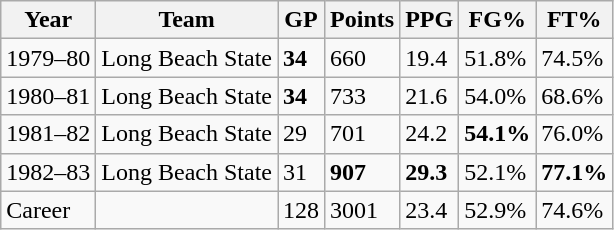<table class="wikitable">
<tr>
<th>Year</th>
<th>Team</th>
<th>GP</th>
<th>Points</th>
<th>PPG</th>
<th>FG%</th>
<th>FT%</th>
</tr>
<tr>
<td>1979–80</td>
<td>Long Beach State</td>
<td><strong>34</strong></td>
<td>660</td>
<td>19.4</td>
<td>51.8%</td>
<td>74.5%</td>
</tr>
<tr>
<td>1980–81</td>
<td>Long Beach State</td>
<td><strong>34</strong></td>
<td>733</td>
<td>21.6</td>
<td>54.0%</td>
<td>68.6%</td>
</tr>
<tr>
<td>1981–82</td>
<td>Long Beach State</td>
<td>29</td>
<td>701</td>
<td>24.2</td>
<td><strong>54.1%</strong></td>
<td>76.0%</td>
</tr>
<tr>
<td>1982–83</td>
<td>Long Beach State</td>
<td>31</td>
<td><strong>907</strong></td>
<td><strong>29.3</strong></td>
<td>52.1%</td>
<td><strong>77.1%</strong></td>
</tr>
<tr>
<td>Career</td>
<td></td>
<td>128</td>
<td>3001</td>
<td>23.4</td>
<td>52.9%</td>
<td>74.6%</td>
</tr>
</table>
